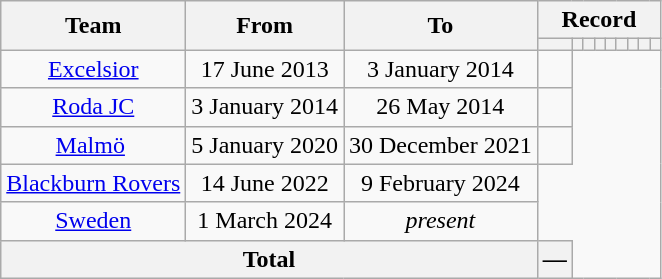<table class="wikitable" style="text-align: center">
<tr>
<th rowspan="2">Team</th>
<th rowspan="2">From</th>
<th rowspan="2">To</th>
<th colspan="9">Record</th>
</tr>
<tr>
<th></th>
<th></th>
<th></th>
<th></th>
<th></th>
<th></th>
<th></th>
<th></th>
<th></th>
</tr>
<tr>
<td><a href='#'>Excelsior</a></td>
<td>17 June 2013</td>
<td>3 January 2014<br></td>
<td></td>
</tr>
<tr>
<td><a href='#'>Roda JC</a></td>
<td>3 January 2014</td>
<td>26 May 2014<br></td>
<td></td>
</tr>
<tr>
<td><a href='#'>Malmö</a> </td>
<td>5 January 2020</td>
<td>30 December 2021<br></td>
<td></td>
</tr>
<tr>
<td><a href='#'>Blackburn Rovers</a></td>
<td>14 June 2022</td>
<td>9 February 2024<br></td>
</tr>
<tr>
<td><a href='#'>Sweden</a></td>
<td>1 March 2024</td>
<td><em>present</em><br></td>
</tr>
<tr>
<th colspan="3">Total<br></th>
<th>—</th>
</tr>
</table>
